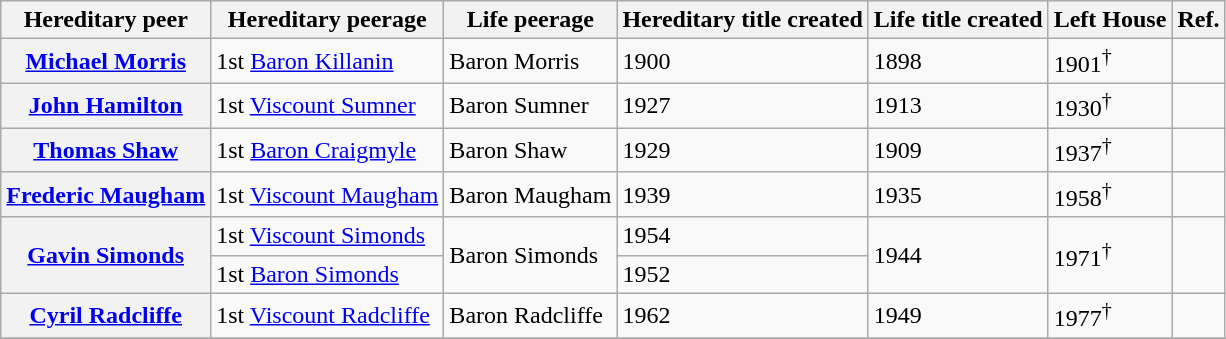<table class="wikitable plainrowheaders sortable">
<tr>
<th scope="col">Hereditary peer</th>
<th scope="col">Hereditary peerage</th>
<th scope="col">Life peerage</th>
<th scope="col">Hereditary title created</th>
<th scope="col">Life title created</th>
<th scope="col">Left House</th>
<th class="unsortable" scope="col"><abbr>Ref.</abbr></th>
</tr>
<tr>
<th scope="row"><a href='#'>Michael Morris</a></th>
<td>1st <a href='#'>Baron Killanin</a></td>
<td>Baron Morris</td>
<td>1900</td>
<td>1898</td>
<td>1901<sup>†</sup></td>
<td></td>
</tr>
<tr>
<th scope="row"><a href='#'>John Hamilton</a></th>
<td>1st <a href='#'>Viscount Sumner</a></td>
<td>Baron Sumner</td>
<td>1927</td>
<td>1913</td>
<td>1930<sup>†</sup></td>
<td></td>
</tr>
<tr>
<th scope="row"><a href='#'>Thomas Shaw</a></th>
<td>1st <a href='#'>Baron Craigmyle</a></td>
<td>Baron Shaw</td>
<td>1929</td>
<td>1909</td>
<td>1937<sup>†</sup></td>
<td></td>
</tr>
<tr>
<th scope="row"><a href='#'>Frederic Maugham</a></th>
<td>1st <a href='#'>Viscount Maugham</a></td>
<td>Baron Maugham</td>
<td>1939</td>
<td>1935</td>
<td>1958<sup>†</sup></td>
<td></td>
</tr>
<tr>
<th rowspan=2 scope="row"><a href='#'>Gavin Simonds</a></th>
<td>1st <a href='#'>Viscount Simonds</a></td>
<td rowspan=2>Baron Simonds</td>
<td>1954</td>
<td rowspan=2>1944</td>
<td rowspan=2>1971<sup>†</sup></td>
<td rowspan=2></td>
</tr>
<tr>
<td>1st <a href='#'>Baron Simonds</a></td>
<td>1952</td>
</tr>
<tr>
<th scope="row"><a href='#'>Cyril Radcliffe</a></th>
<td>1st <a href='#'>Viscount Radcliffe</a></td>
<td>Baron Radcliffe</td>
<td>1962</td>
<td>1949</td>
<td>1977<sup>†</sup></td>
<td></td>
</tr>
<tr>
</tr>
</table>
